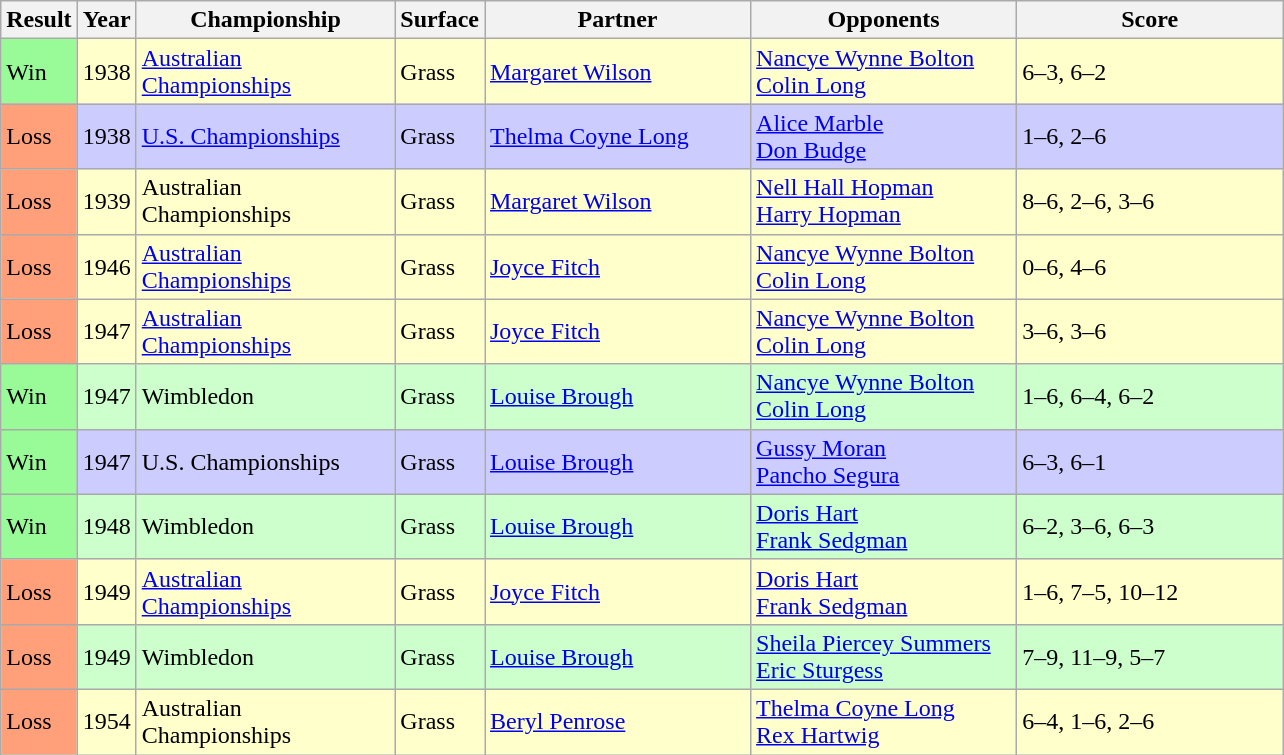<table class="sortable wikitable">
<tr>
<th style="width:40px">Result</th>
<th style="width:30px">Year</th>
<th style="width:165px">Championship</th>
<th style="width:50px">Surface</th>
<th style="width:170px">Partner</th>
<th style="width:170px">Opponents</th>
<th style="width:170px" class="unsortable">Score</th>
</tr>
<tr style="background:#ffc;">
<td style="background:#98fb98;">Win</td>
<td>1938</td>
<td><a href='#'>Australian Championships</a></td>
<td>Grass</td>
<td> <a href='#'>Margaret Wilson</a></td>
<td> <a href='#'>Nancye Wynne Bolton</a><br>  <a href='#'>Colin Long</a></td>
<td>6–3, 6–2</td>
</tr>
<tr style="background:#ccccff;">
<td style="background:#ffa07a;">Loss</td>
<td>1938</td>
<td><a href='#'>U.S. Championships</a></td>
<td>Grass</td>
<td> <a href='#'>Thelma Coyne Long</a></td>
<td> <a href='#'>Alice Marble</a><br> <a href='#'>Don Budge</a></td>
<td>1–6, 2–6</td>
</tr>
<tr style="background:#ffc;">
<td style="background:#ffa07a;">Loss</td>
<td>1939</td>
<td>Australian Championships</td>
<td>Grass</td>
<td> <a href='#'>Margaret Wilson</a></td>
<td> <a href='#'>Nell Hall Hopman</a><br>  <a href='#'>Harry Hopman</a></td>
<td>8–6, 2–6, 3–6</td>
</tr>
<tr style="background:#ffc;">
<td style="background:#ffa07a;">Loss</td>
<td>1946</td>
<td><a href='#'>Australian Championships</a></td>
<td>Grass</td>
<td> <a href='#'>Joyce Fitch</a></td>
<td> <a href='#'>Nancye Wynne Bolton</a> <br>  <a href='#'>Colin Long</a></td>
<td>0–6, 4–6</td>
</tr>
<tr style="background:#ffc;">
<td style="background:#ffa07a;">Loss</td>
<td>1947</td>
<td><a href='#'>Australian Championships</a></td>
<td>Grass</td>
<td> <a href='#'>Joyce Fitch</a></td>
<td> <a href='#'>Nancye Wynne Bolton</a> <br>  <a href='#'>Colin Long</a></td>
<td>3–6, 3–6</td>
</tr>
<tr style="background:#cfc;">
<td style="background:#98fb98;">Win</td>
<td>1947</td>
<td>Wimbledon</td>
<td>Grass</td>
<td> <a href='#'>Louise Brough</a></td>
<td> <a href='#'>Nancye Wynne Bolton</a><br> <a href='#'>Colin Long</a></td>
<td>1–6, 6–4, 6–2</td>
</tr>
<tr style="background:#ccf;">
<td style="background:#98fb98;">Win</td>
<td>1947</td>
<td>U.S. Championships</td>
<td>Grass</td>
<td> <a href='#'>Louise Brough</a></td>
<td> <a href='#'>Gussy Moran</a><br> <a href='#'>Pancho Segura</a></td>
<td>6–3, 6–1</td>
</tr>
<tr style="background:#cfc;">
<td style="background:#98fb98;">Win</td>
<td>1948</td>
<td>Wimbledon</td>
<td>Grass</td>
<td> <a href='#'>Louise Brough</a></td>
<td> <a href='#'>Doris Hart</a><br> <a href='#'>Frank Sedgman</a></td>
<td>6–2, 3–6, 6–3</td>
</tr>
<tr style="background:#ffc;">
<td style="background:#ffa07a;">Loss</td>
<td>1949</td>
<td><a href='#'>Australian Championships</a></td>
<td>Grass</td>
<td> <a href='#'>Joyce Fitch</a></td>
<td> <a href='#'>Doris Hart</a> <br>  <a href='#'>Frank Sedgman</a></td>
<td>1–6, 7–5, 10–12</td>
</tr>
<tr style="background:#cfc;">
<td style="background:#ffa07a;">Loss</td>
<td>1949</td>
<td>Wimbledon</td>
<td>Grass</td>
<td> <a href='#'>Louise Brough</a></td>
<td> <a href='#'>Sheila Piercey Summers</a><br> <a href='#'>Eric Sturgess</a></td>
<td>7–9, 11–9, 5–7</td>
</tr>
<tr style="background:#ffffcc;">
<td style="background:#ffa07a;">Loss</td>
<td>1954</td>
<td>Australian Championships</td>
<td>Grass</td>
<td> <a href='#'>Beryl Penrose</a></td>
<td> <a href='#'>Thelma Coyne Long</a> <br>  <a href='#'>Rex Hartwig</a></td>
<td>6–4, 1–6, 2–6</td>
</tr>
</table>
